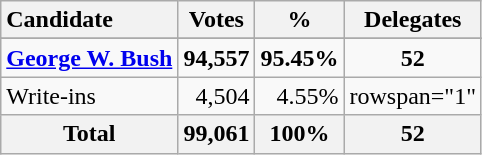<table class="wikitable sortable plainrowheaders" style="text-align:right;">
<tr>
<th style="text-align:left;">Candidate</th>
<th>Votes</th>
<th>%</th>
<th>Delegates</th>
</tr>
<tr>
</tr>
<tr>
<td style="text-align:left;"><strong><a href='#'>George W. Bush</a></strong></td>
<td><strong>94,557</strong></td>
<td><strong>95.45%</strong></td>
<td style="text-align:center;"><strong>52</strong></td>
</tr>
<tr>
<td style="text-align:left;">Write-ins</td>
<td>4,504</td>
<td>4.55%</td>
<td>rowspan="1" </td>
</tr>
<tr class="sortbottom">
<th>Total</th>
<th>99,061</th>
<th>100%</th>
<th>52</th>
</tr>
</table>
